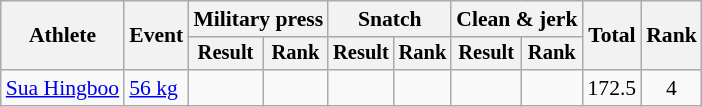<table class=wikitable style="font-size:90%">
<tr>
<th rowspan=2>Athlete</th>
<th rowspan=2>Event</th>
<th colspan=2>Military press</th>
<th colspan=2>Snatch</th>
<th colspan=2>Clean & jerk</th>
<th rowspan=2>Total</th>
<th rowspan=2>Rank</th>
</tr>
<tr style="font-size:95%">
<th>Result</th>
<th>Rank</th>
<th>Result</th>
<th>Rank</th>
<th>Result</th>
<th>Rank</th>
</tr>
<tr align=center>
<td align=left><a href='#'>Sua Hingboo</a></td>
<td align=left><a href='#'>56 kg</a></td>
<td></td>
<td></td>
<td></td>
<td></td>
<td></td>
<td></td>
<td>172.5</td>
<td>4</td>
</tr>
</table>
